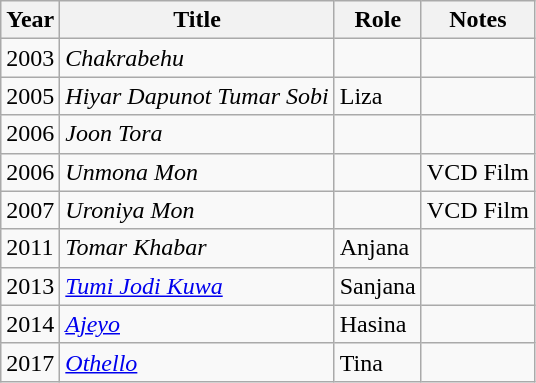<table class="wikitable sortable">
<tr>
<th>Year</th>
<th>Title</th>
<th>Role</th>
<th>Notes</th>
</tr>
<tr>
<td>2003</td>
<td><em>Chakrabehu</em></td>
<td></td>
<td></td>
</tr>
<tr>
<td>2005</td>
<td><em>Hiyar Dapunot Tumar Sobi</em></td>
<td>Liza</td>
<td></td>
</tr>
<tr>
<td>2006</td>
<td><em>Joon Tora</em></td>
<td></td>
<td></td>
</tr>
<tr>
<td>2006</td>
<td><em>Unmona Mon</em></td>
<td></td>
<td>VCD Film</td>
</tr>
<tr>
<td>2007</td>
<td><em>Uroniya Mon</em></td>
<td></td>
<td>VCD Film</td>
</tr>
<tr>
<td>2011</td>
<td><em>Tomar Khabar</em></td>
<td>Anjana</td>
<td></td>
</tr>
<tr>
<td>2013</td>
<td><em><a href='#'>Tumi Jodi Kuwa</a></em></td>
<td>Sanjana</td>
<td></td>
</tr>
<tr>
<td>2014</td>
<td><em><a href='#'>Ajeyo</a></em></td>
<td>Hasina</td>
<td></td>
</tr>
<tr>
<td>2017</td>
<td><em><a href='#'>Othello</a></em></td>
<td>Tina</td>
<td></td>
</tr>
</table>
